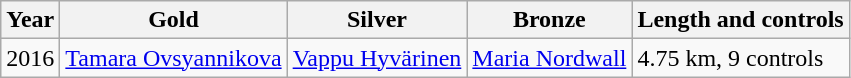<table class="wikitable">
<tr>
<th>Year</th>
<th>Gold</th>
<th>Silver</th>
<th>Bronze</th>
<th>Length and controls</th>
</tr>
<tr>
<td>2016</td>
<td> <a href='#'>Tamara Ovsyannikova</a></td>
<td> <a href='#'>Vappu Hyvärinen</a></td>
<td> <a href='#'>Maria Nordwall</a></td>
<td>4.75 km, 9 controls</td>
</tr>
</table>
